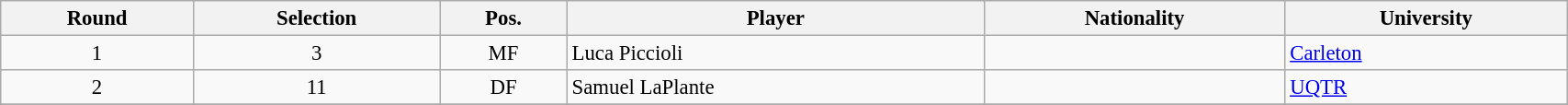<table class="wikitable sortable" style="width:90%; text-align:center; font-size:95%; text-align:left;">
<tr>
<th>Round</th>
<th>Selection</th>
<th>Pos.</th>
<th>Player</th>
<th>Nationality</th>
<th>University</th>
</tr>
<tr>
<td align=center>1</td>
<td align=center>3</td>
<td align=center>MF</td>
<td>Luca Piccioli</td>
<td></td>
<td><a href='#'>Carleton</a></td>
</tr>
<tr>
<td align=center>2</td>
<td align=center>11</td>
<td align=center>DF</td>
<td>Samuel LaPlante</td>
<td></td>
<td><a href='#'>UQTR</a></td>
</tr>
<tr>
</tr>
</table>
